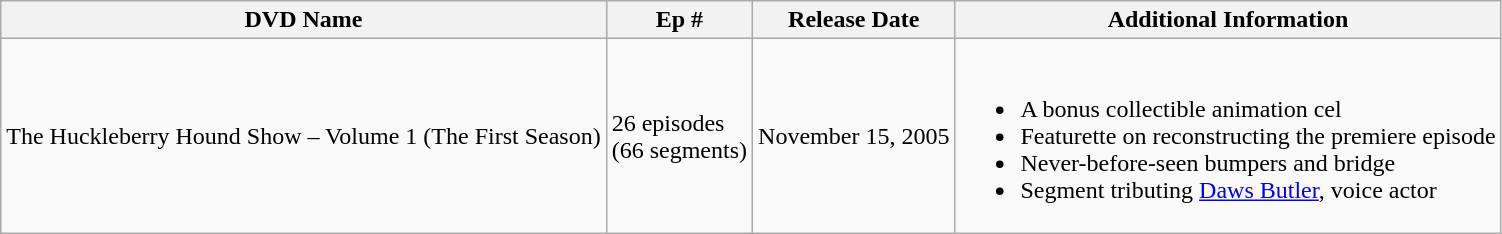<table class="wikitable">
<tr>
<th>DVD Name</th>
<th>Ep #</th>
<th>Release Date</th>
<th>Additional Information</th>
</tr>
<tr>
<td>The Huckleberry Hound Show – Volume 1 (The First Season)</td>
<td>26 episodes<br>(66 segments)</td>
<td>November 15, 2005</td>
<td><br><ul><li>A bonus collectible animation cel</li><li>Featurette on reconstructing the premiere episode</li><li>Never-before-seen bumpers and bridge</li><li>Segment tributing <a href='#'>Daws Butler</a>, voice actor</li></ul></td>
</tr>
</table>
